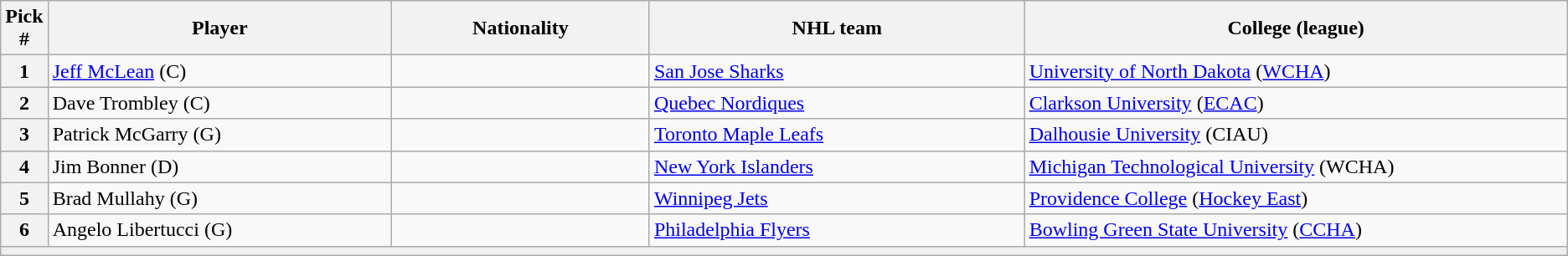<table class="wikitable">
<tr>
<th bgcolor="#DDDDFF" width="2.75%">Pick #</th>
<th bgcolor="#DDDDFF" width="22.0%">Player</th>
<th bgcolor="#DDDDFF" width="16.5%">Nationality</th>
<th bgcolor="#DDDDFF" width="24.0%">NHL team</th>
<th bgcolor="#DDDDFF" width="100.0%">College (league)</th>
</tr>
<tr>
<th>1</th>
<td><a href='#'>Jeff McLean</a> (C)</td>
<td></td>
<td><a href='#'>San Jose Sharks</a></td>
<td><a href='#'>University of North Dakota</a> (<a href='#'>WCHA</a>)</td>
</tr>
<tr>
<th>2</th>
<td>Dave Trombley (C)</td>
<td></td>
<td><a href='#'>Quebec Nordiques</a></td>
<td><a href='#'>Clarkson University</a> (<a href='#'>ECAC</a>)</td>
</tr>
<tr>
<th>3</th>
<td>Patrick McGarry (G)</td>
<td></td>
<td><a href='#'>Toronto Maple Leafs</a></td>
<td><a href='#'>Dalhousie University</a> (CIAU)</td>
</tr>
<tr>
<th>4</th>
<td>Jim Bonner (D)</td>
<td></td>
<td><a href='#'>New York Islanders</a></td>
<td><a href='#'>Michigan Technological University</a> (WCHA)</td>
</tr>
<tr>
<th>5</th>
<td>Brad Mullahy (G)</td>
<td></td>
<td><a href='#'>Winnipeg Jets</a></td>
<td><a href='#'>Providence College</a> (<a href='#'>Hockey East</a>)</td>
</tr>
<tr>
<th>6</th>
<td>Angelo Libertucci (G)</td>
<td></td>
<td><a href='#'>Philadelphia Flyers</a></td>
<td><a href='#'>Bowling Green State University</a> (<a href='#'>CCHA</a>)</td>
</tr>
<tr>
<td align=center colspan="5" bgcolor="#efefef"></td>
</tr>
</table>
